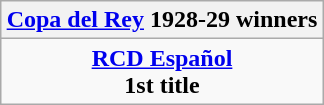<table class="wikitable" style="text-align: center; margin: 0 auto;">
<tr>
<th><a href='#'>Copa del Rey</a> 1928-29 winners</th>
</tr>
<tr>
<td><strong><a href='#'>RCD Español</a></strong><br><strong>1st title</strong></td>
</tr>
</table>
